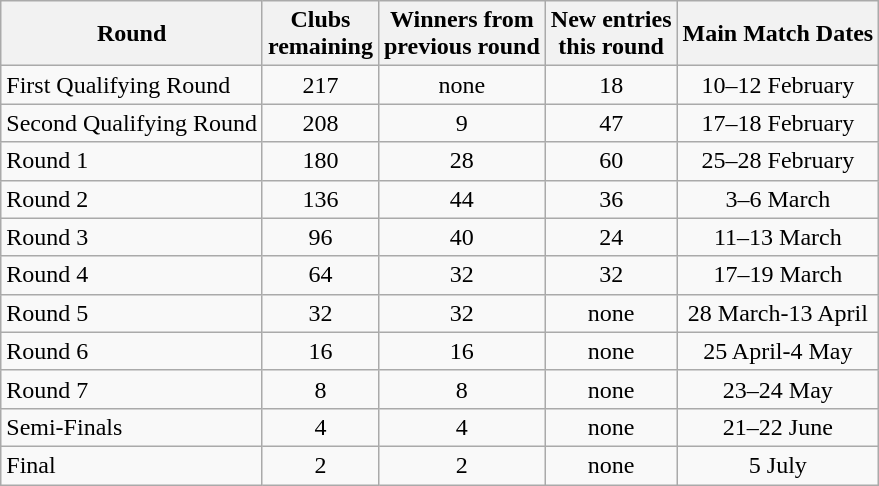<table class="wikitable">
<tr>
<th>Round</th>
<th>Clubs<br>remaining</th>
<th>Winners from<br>previous round</th>
<th>New entries<br>this round</th>
<th>Main Match Dates</th>
</tr>
<tr>
<td>First Qualifying Round</td>
<td style="text-align:center;">217</td>
<td style="text-align:center;">none</td>
<td style="text-align:center;">18</td>
<td style="text-align:center;">10–12 February</td>
</tr>
<tr>
<td>Second Qualifying Round</td>
<td style="text-align:center;">208</td>
<td style="text-align:center;">9</td>
<td style="text-align:center;">47</td>
<td style="text-align:center;">17–18 February</td>
</tr>
<tr>
<td>Round 1</td>
<td style="text-align:center;">180</td>
<td style="text-align:center;">28</td>
<td style="text-align:center;">60</td>
<td style="text-align:center;">25–28 February</td>
</tr>
<tr>
<td>Round 2</td>
<td style="text-align:center;">136</td>
<td style="text-align:center;">44</td>
<td style="text-align:center;">36</td>
<td style="text-align:center;">3–6 March</td>
</tr>
<tr>
<td>Round 3</td>
<td style="text-align:center;">96</td>
<td style="text-align:center;">40</td>
<td style="text-align:center;">24</td>
<td style="text-align:center;">11–13 March</td>
</tr>
<tr>
<td>Round 4</td>
<td style="text-align:center;">64</td>
<td style="text-align:center;">32</td>
<td style="text-align:center;">32</td>
<td style="text-align:center;">17–19 March</td>
</tr>
<tr>
<td>Round 5</td>
<td style="text-align:center;">32</td>
<td style="text-align:center;">32</td>
<td style="text-align:center;">none</td>
<td style="text-align:center;">28 March-13 April</td>
</tr>
<tr>
<td>Round 6</td>
<td style="text-align:center;">16</td>
<td style="text-align:center;">16</td>
<td style="text-align:center;">none</td>
<td style="text-align:center;">25 April-4 May</td>
</tr>
<tr>
<td>Round 7</td>
<td style="text-align:center;">8</td>
<td style="text-align:center;">8</td>
<td style="text-align:center;">none</td>
<td style="text-align:center;">23–24 May</td>
</tr>
<tr>
<td>Semi-Finals</td>
<td style="text-align:center;">4</td>
<td style="text-align:center;">4</td>
<td style="text-align:center;">none</td>
<td style="text-align:center;">21–22 June</td>
</tr>
<tr>
<td>Final</td>
<td style="text-align:center;">2</td>
<td style="text-align:center;">2</td>
<td style="text-align:center;">none</td>
<td style="text-align:center;">5 July</td>
</tr>
</table>
